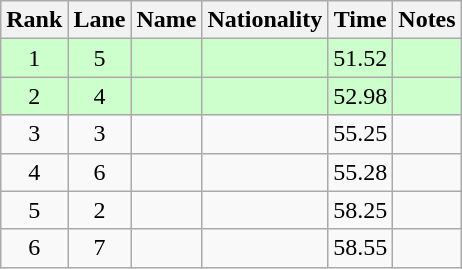<table class="wikitable sortable" style="text-align:center">
<tr>
<th>Rank</th>
<th>Lane</th>
<th>Name</th>
<th>Nationality</th>
<th>Time</th>
<th>Notes</th>
</tr>
<tr bgcolor=ccffcc>
<td>1</td>
<td>5</td>
<td align=left></td>
<td align=left></td>
<td>51.52</td>
<td><strong></strong></td>
</tr>
<tr bgcolor=ccffcc>
<td>2</td>
<td>4</td>
<td align=left></td>
<td align=left></td>
<td>52.98</td>
<td><strong></strong></td>
</tr>
<tr>
<td>3</td>
<td>3</td>
<td align=left></td>
<td align=left></td>
<td>55.25</td>
<td></td>
</tr>
<tr>
<td>4</td>
<td>6</td>
<td align=left></td>
<td align=left></td>
<td>55.28</td>
<td></td>
</tr>
<tr>
<td>5</td>
<td>2</td>
<td align=left></td>
<td align=left></td>
<td>58.25</td>
<td></td>
</tr>
<tr>
<td>6</td>
<td>7</td>
<td align=left></td>
<td align=left></td>
<td>58.55</td>
<td></td>
</tr>
</table>
